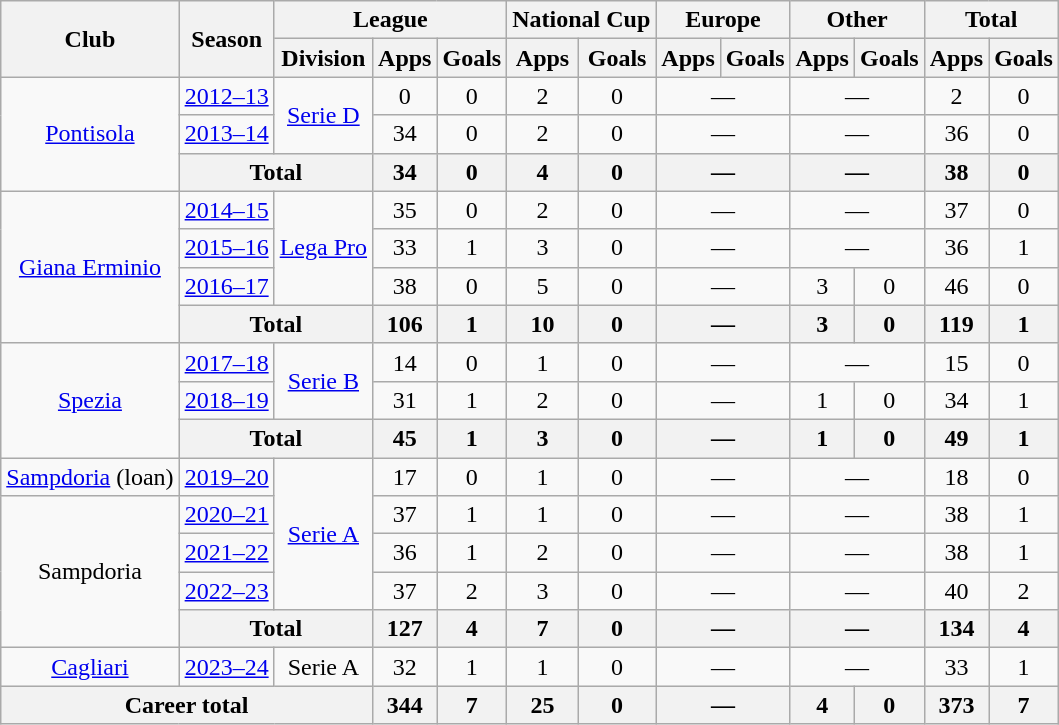<table class="wikitable" style="text-align:center">
<tr>
<th rowspan="2">Club</th>
<th rowspan="2">Season</th>
<th colspan="3">League</th>
<th colspan="2">National Cup</th>
<th colspan="2">Europe</th>
<th colspan="2">Other</th>
<th colspan="2">Total</th>
</tr>
<tr>
<th>Division</th>
<th>Apps</th>
<th>Goals</th>
<th>Apps</th>
<th>Goals</th>
<th>Apps</th>
<th>Goals</th>
<th>Apps</th>
<th>Goals</th>
<th>Apps</th>
<th>Goals</th>
</tr>
<tr>
<td rowspan="3"><a href='#'>Pontisola</a></td>
<td><a href='#'>2012–13</a></td>
<td rowspan="2"><a href='#'>Serie D</a></td>
<td>0</td>
<td>0</td>
<td>2</td>
<td>0</td>
<td colspan="2">—</td>
<td colspan="2">—</td>
<td>2</td>
<td>0</td>
</tr>
<tr>
<td><a href='#'>2013–14</a></td>
<td>34</td>
<td>0</td>
<td>2</td>
<td>0</td>
<td colspan="2">—</td>
<td colspan="2">—</td>
<td>36</td>
<td>0</td>
</tr>
<tr>
<th colspan="2">Total</th>
<th>34</th>
<th>0</th>
<th>4</th>
<th>0</th>
<th colspan="2">—</th>
<th colspan="2">—</th>
<th>38</th>
<th>0</th>
</tr>
<tr>
<td rowspan="4"><a href='#'>Giana Erminio</a></td>
<td><a href='#'>2014–15</a></td>
<td rowspan="3"><a href='#'>Lega Pro</a></td>
<td>35</td>
<td>0</td>
<td>2</td>
<td>0</td>
<td colspan="2">—</td>
<td colspan="2">—</td>
<td>37</td>
<td>0</td>
</tr>
<tr>
<td><a href='#'>2015–16</a></td>
<td>33</td>
<td>1</td>
<td>3</td>
<td>0</td>
<td colspan="2">—</td>
<td colspan="2">—</td>
<td>36</td>
<td>1</td>
</tr>
<tr>
<td><a href='#'>2016–17</a></td>
<td>38</td>
<td>0</td>
<td>5</td>
<td>0</td>
<td colspan="2">—</td>
<td>3</td>
<td>0</td>
<td>46</td>
<td>0</td>
</tr>
<tr>
<th colspan="2">Total</th>
<th>106</th>
<th>1</th>
<th>10</th>
<th>0</th>
<th colspan="2">—</th>
<th>3</th>
<th>0</th>
<th>119</th>
<th>1</th>
</tr>
<tr>
<td rowspan="3"><a href='#'>Spezia</a></td>
<td><a href='#'>2017–18</a></td>
<td rowspan="2"><a href='#'>Serie B</a></td>
<td>14</td>
<td>0</td>
<td>1</td>
<td>0</td>
<td colspan="2">—</td>
<td colspan="2">—</td>
<td>15</td>
<td>0</td>
</tr>
<tr>
<td><a href='#'>2018–19</a></td>
<td>31</td>
<td>1</td>
<td>2</td>
<td>0</td>
<td colspan="2">—</td>
<td>1</td>
<td>0</td>
<td>34</td>
<td>1</td>
</tr>
<tr>
<th colspan="2">Total</th>
<th>45</th>
<th>1</th>
<th>3</th>
<th>0</th>
<th colspan="2">—</th>
<th>1</th>
<th>0</th>
<th>49</th>
<th>1</th>
</tr>
<tr>
<td><a href='#'>Sampdoria</a> (loan)</td>
<td><a href='#'>2019–20</a></td>
<td rowspan="4"><a href='#'>Serie A</a></td>
<td>17</td>
<td>0</td>
<td>1</td>
<td>0</td>
<td colspan="2">—</td>
<td colspan="2">—</td>
<td>18</td>
<td>0</td>
</tr>
<tr>
<td rowspan="4">Sampdoria</td>
<td><a href='#'>2020–21</a></td>
<td>37</td>
<td>1</td>
<td>1</td>
<td>0</td>
<td colspan="2">—</td>
<td colspan="2">—</td>
<td>38</td>
<td>1</td>
</tr>
<tr>
<td><a href='#'>2021–22</a></td>
<td>36</td>
<td>1</td>
<td>2</td>
<td>0</td>
<td colspan="2">—</td>
<td colspan="2">—</td>
<td>38</td>
<td>1</td>
</tr>
<tr>
<td><a href='#'>2022–23</a></td>
<td>37</td>
<td>2</td>
<td>3</td>
<td>0</td>
<td colspan="2">—</td>
<td colspan="2">—</td>
<td>40</td>
<td>2</td>
</tr>
<tr>
<th colspan="2">Total</th>
<th>127</th>
<th>4</th>
<th>7</th>
<th>0</th>
<th colspan="2">—</th>
<th colspan="2">—</th>
<th>134</th>
<th>4</th>
</tr>
<tr>
<td><a href='#'>Cagliari</a></td>
<td><a href='#'>2023–24</a></td>
<td>Serie A</td>
<td>32</td>
<td>1</td>
<td>1</td>
<td>0</td>
<td colspan="2">—</td>
<td colspan="2">—</td>
<td>33</td>
<td>1</td>
</tr>
<tr>
<th colspan="3">Career total</th>
<th>344</th>
<th>7</th>
<th>25</th>
<th>0</th>
<th colspan="2">—</th>
<th>4</th>
<th>0</th>
<th>373</th>
<th>7</th>
</tr>
</table>
